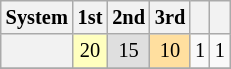<table class="wikitable" style="font-size:85%; text-align:center;">
<tr>
<th>System</th>
<th>1st</th>
<th>2nd</th>
<th>3rd</th>
<th></th>
<th></th>
</tr>
<tr>
<th></th>
<td style="background:#ffffbf;">20</td>
<td style="background:#dfdfdf;">15</td>
<td style="background:#ffdf9f;">10</td>
<td>1</td>
<td>1</td>
</tr>
<tr>
</tr>
</table>
